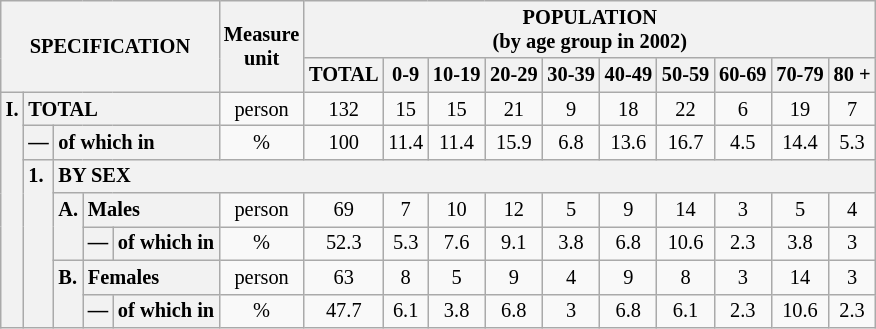<table class="wikitable" style="font-size:85%; text-align:center">
<tr>
<th rowspan="2" colspan="5">SPECIFICATION</th>
<th rowspan="2">Measure<br> unit</th>
<th colspan="10" rowspan="1">POPULATION<br> (by age group in 2002)</th>
</tr>
<tr>
<th>TOTAL</th>
<th>0-9</th>
<th>10-19</th>
<th>20-29</th>
<th>30-39</th>
<th>40-49</th>
<th>50-59</th>
<th>60-69</th>
<th>70-79</th>
<th>80 +</th>
</tr>
<tr>
<th style="text-align:left" valign="top" rowspan="7">I.</th>
<th style="text-align:left" colspan="4">TOTAL</th>
<td>person</td>
<td>132</td>
<td>15</td>
<td>15</td>
<td>21</td>
<td>9</td>
<td>18</td>
<td>22</td>
<td>6</td>
<td>19</td>
<td>7</td>
</tr>
<tr>
<th style="text-align:left" valign="top">—</th>
<th style="text-align:left" colspan="3">of which in</th>
<td>%</td>
<td>100</td>
<td>11.4</td>
<td>11.4</td>
<td>15.9</td>
<td>6.8</td>
<td>13.6</td>
<td>16.7</td>
<td>4.5</td>
<td>14.4</td>
<td>5.3</td>
</tr>
<tr>
<th style="text-align:left" valign="top" rowspan="5">1.</th>
<th style="text-align:left" colspan="14">BY SEX</th>
</tr>
<tr>
<th style="text-align:left" valign="top" rowspan="2">A.</th>
<th style="text-align:left" colspan="2">Males</th>
<td>person</td>
<td>69</td>
<td>7</td>
<td>10</td>
<td>12</td>
<td>5</td>
<td>9</td>
<td>14</td>
<td>3</td>
<td>5</td>
<td>4</td>
</tr>
<tr>
<th style="text-align:left" valign="top">—</th>
<th style="text-align:left" colspan="1">of which in</th>
<td>%</td>
<td>52.3</td>
<td>5.3</td>
<td>7.6</td>
<td>9.1</td>
<td>3.8</td>
<td>6.8</td>
<td>10.6</td>
<td>2.3</td>
<td>3.8</td>
<td>3</td>
</tr>
<tr>
<th style="text-align:left" valign="top" rowspan="2">B.</th>
<th style="text-align:left" colspan="2">Females</th>
<td>person</td>
<td>63</td>
<td>8</td>
<td>5</td>
<td>9</td>
<td>4</td>
<td>9</td>
<td>8</td>
<td>3</td>
<td>14</td>
<td>3</td>
</tr>
<tr>
<th style="text-align:left" valign="top">—</th>
<th style="text-align:left" colspan="1">of which in</th>
<td>%</td>
<td>47.7</td>
<td>6.1</td>
<td>3.8</td>
<td>6.8</td>
<td>3</td>
<td>6.8</td>
<td>6.1</td>
<td>2.3</td>
<td>10.6</td>
<td>2.3</td>
</tr>
</table>
